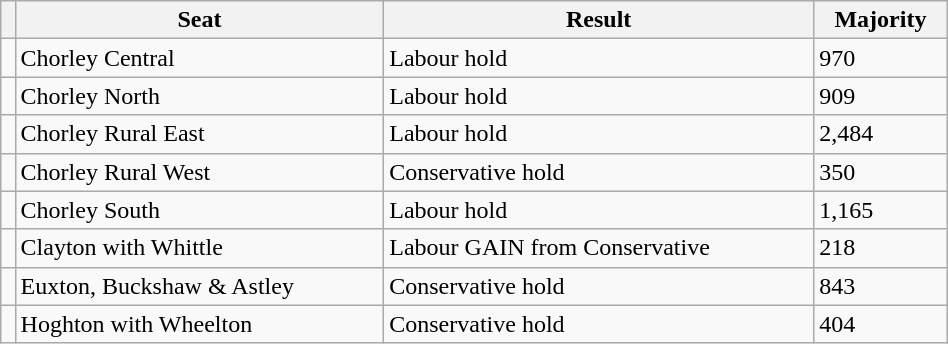<table class="wikitable" style="right; width:50%">
<tr>
<th></th>
<th>Seat</th>
<th>Result</th>
<th>Majority</th>
</tr>
<tr>
<td></td>
<td>Chorley Central</td>
<td>Labour hold</td>
<td>970</td>
</tr>
<tr>
<td></td>
<td>Chorley North</td>
<td>Labour hold</td>
<td>909</td>
</tr>
<tr>
<td></td>
<td>Chorley Rural East</td>
<td>Labour hold</td>
<td>2,484</td>
</tr>
<tr>
<td></td>
<td>Chorley Rural West</td>
<td>Conservative hold</td>
<td>350</td>
</tr>
<tr>
<td></td>
<td>Chorley South</td>
<td>Labour hold</td>
<td>1,165</td>
</tr>
<tr>
<td></td>
<td>Clayton with Whittle</td>
<td>Labour GAIN from Conservative</td>
<td>218</td>
</tr>
<tr>
<td></td>
<td>Euxton, Buckshaw & Astley</td>
<td>Conservative hold</td>
<td>843</td>
</tr>
<tr>
<td></td>
<td>Hoghton with Wheelton</td>
<td>Conservative hold</td>
<td>404</td>
</tr>
</table>
